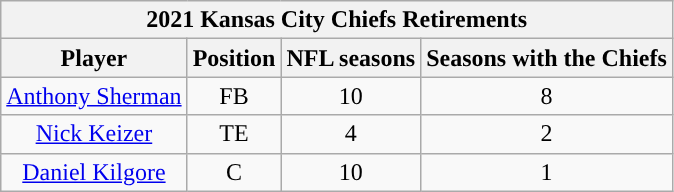<table class="wikitable" style="text-align:center">
<tr>
<th colspan=4>2021 Kansas City Chiefs Retirements</th>
</tr>
<tr>
<th>Player</th>
<th>Position</th>
<th>NFL seasons</th>
<th>Seasons with the Chiefs</th>
</tr>
<tr>
<td><a href='#'>Anthony Sherman</a></td>
<td>FB</td>
<td>10</td>
<td>8</td>
</tr>
<tr>
<td><a href='#'>Nick Keizer</a></td>
<td>TE</td>
<td>4</td>
<td>2</td>
</tr>
<tr>
<td><a href='#'>Daniel Kilgore</a></td>
<td>C</td>
<td>10</td>
<td>1</td>
</tr>
</table>
